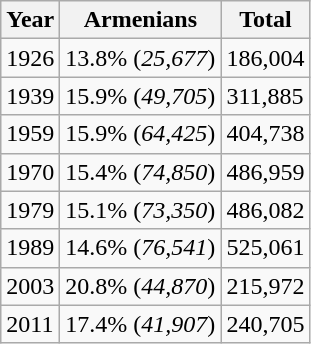<table class="wikitable">
<tr>
<th>Year</th>
<th>Armenians</th>
<th>Total</th>
</tr>
<tr>
<td>1926</td>
<td align="center">13.8% (<em>25,677</em>)</td>
<td>186,004</td>
</tr>
<tr>
<td>1939</td>
<td align="center">15.9% (<em>49,705</em>)</td>
<td>311,885</td>
</tr>
<tr>
<td>1959</td>
<td align="center">15.9% (<em>64,425</em>)</td>
<td>404,738</td>
</tr>
<tr>
<td>1970</td>
<td align="center">15.4% (<em>74,850</em>)</td>
<td>486,959</td>
</tr>
<tr>
<td>1979</td>
<td align="center">15.1% (<em>73,350</em>)</td>
<td>486,082</td>
</tr>
<tr>
<td>1989</td>
<td align="center">14.6% (<em>76,541</em>)</td>
<td>525,061</td>
</tr>
<tr>
<td>2003 </td>
<td align="center">20.8% (<em>44,870</em>)</td>
<td>215,972</td>
</tr>
<tr>
<td>2011</td>
<td>17.4% (<em>41,907</em>)</td>
<td>240,705</td>
</tr>
</table>
